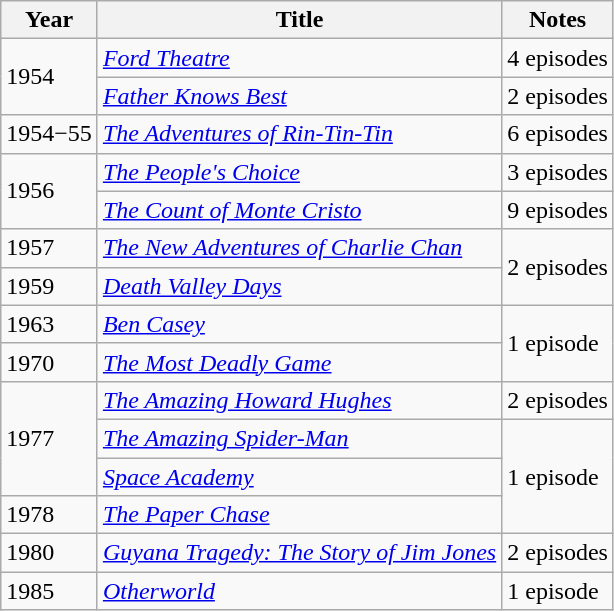<table class="wikitable">
<tr>
<th>Year</th>
<th>Title</th>
<th>Notes</th>
</tr>
<tr>
<td rowspan=2>1954</td>
<td><em><a href='#'>Ford Theatre</a></em></td>
<td>4 episodes</td>
</tr>
<tr>
<td><em><a href='#'>Father Knows Best</a></em></td>
<td>2 episodes</td>
</tr>
<tr>
<td>1954−55</td>
<td><em><a href='#'>The Adventures of Rin-Tin-Tin</a></em></td>
<td>6 episodes</td>
</tr>
<tr>
<td rowspan=2>1956</td>
<td><em><a href='#'>The People's Choice</a></em></td>
<td>3 episodes</td>
</tr>
<tr>
<td><em><a href='#'>The Count of Monte Cristo</a></em></td>
<td>9 episodes</td>
</tr>
<tr>
<td>1957</td>
<td><em><a href='#'>The New Adventures of Charlie Chan</a></em></td>
<td rowspan=2>2 episodes</td>
</tr>
<tr>
<td>1959</td>
<td><em><a href='#'>Death Valley Days</a></em></td>
</tr>
<tr>
<td>1963</td>
<td><em><a href='#'>Ben Casey</a></em></td>
<td rowspan=2>1 episode</td>
</tr>
<tr>
<td>1970</td>
<td><em><a href='#'>The Most Deadly Game</a></em></td>
</tr>
<tr>
<td rowspan=3>1977</td>
<td><em><a href='#'>The Amazing Howard Hughes</a></em></td>
<td>2 episodes</td>
</tr>
<tr>
<td><em><a href='#'>The Amazing Spider-Man</a></em></td>
<td rowspan=3>1 episode</td>
</tr>
<tr>
<td><em><a href='#'>Space Academy</a></em></td>
</tr>
<tr>
<td>1978</td>
<td><em><a href='#'>The Paper Chase</a></em></td>
</tr>
<tr>
<td>1980</td>
<td><em><a href='#'>Guyana Tragedy: The Story of Jim Jones</a></em></td>
<td>2 episodes</td>
</tr>
<tr>
<td>1985</td>
<td><em><a href='#'>Otherworld</a></em></td>
<td>1 episode</td>
</tr>
</table>
